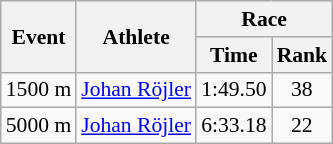<table class="wikitable" border="1" style="font-size:90%">
<tr>
<th rowspan=2>Event</th>
<th rowspan=2>Athlete</th>
<th colspan=2>Race</th>
</tr>
<tr>
<th>Time</th>
<th>Rank</th>
</tr>
<tr>
<td>1500 m</td>
<td><a href='#'>Johan Röjler</a></td>
<td align=center>1:49.50</td>
<td align=center>38</td>
</tr>
<tr>
<td>5000 m</td>
<td><a href='#'>Johan Röjler</a></td>
<td align=center>6:33.18</td>
<td align=center>22</td>
</tr>
</table>
